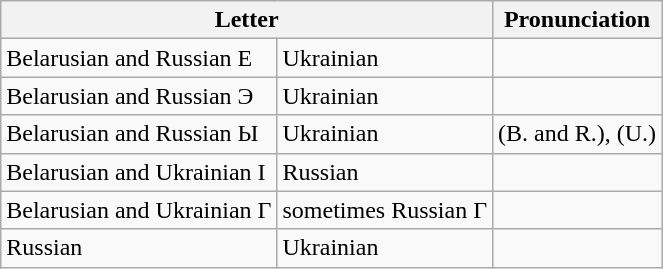<table class="wikitable">
<tr>
<th colspan="2">Letter</th>
<th>Pronunciation</th>
</tr>
<tr>
<td>Belarusian and Russian Е</td>
<td>Ukrainian </td>
<td></td>
</tr>
<tr>
<td>Belarusian and Russian Э</td>
<td>Ukrainian </td>
<td></td>
</tr>
<tr>
<td>Belarusian and Russian Ы</td>
<td>Ukrainian </td>
<td> (B. and R.),  (U.)</td>
</tr>
<tr>
<td>Belarusian and Ukrainian І</td>
<td>Russian </td>
<td></td>
</tr>
<tr>
<td>Belarusian and Ukrainian Г</td>
<td>sometimes Russian Г</td>
<td></td>
</tr>
<tr>
<td>Russian </td>
<td>Ukrainian </td>
<td></td>
</tr>
</table>
